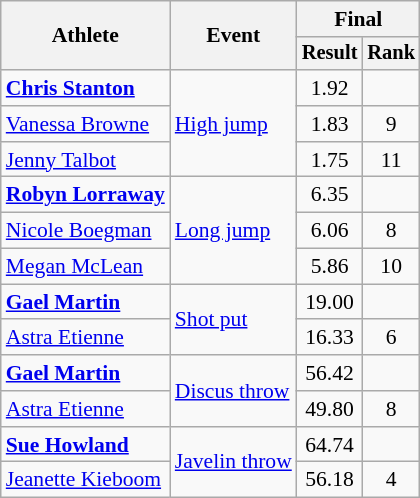<table class="wikitable" style="font-size:90%">
<tr>
<th rowspan="2">Athlete</th>
<th rowspan="2">Event</th>
<th colspan="2">Final</th>
</tr>
<tr style="font-size:95%">
<th>Result</th>
<th>Rank</th>
</tr>
<tr align=center>
<td align=left><strong><a href='#'>Chris Stanton</a></strong></td>
<td rowspan=3 align=left><a href='#'>High jump</a></td>
<td>1.92</td>
<td></td>
</tr>
<tr align=center>
<td align=left><a href='#'>Vanessa Browne</a></td>
<td>1.83</td>
<td>9</td>
</tr>
<tr align=center>
<td align=left><a href='#'>Jenny Talbot</a></td>
<td>1.75</td>
<td>11</td>
</tr>
<tr align=center>
<td align=left><strong><a href='#'>Robyn Lorraway</a></strong></td>
<td rowspan=3 align=left><a href='#'>Long jump</a></td>
<td>6.35</td>
<td></td>
</tr>
<tr align=center>
<td align=left><a href='#'>Nicole Boegman</a></td>
<td>6.06</td>
<td>8</td>
</tr>
<tr align=center>
<td align=left><a href='#'>Megan McLean</a></td>
<td>5.86</td>
<td>10</td>
</tr>
<tr align=center>
<td align=left><strong><a href='#'>Gael Martin</a></strong></td>
<td rowspan=2 align=left><a href='#'>Shot put</a></td>
<td>19.00</td>
<td></td>
</tr>
<tr align=center>
<td align=left><a href='#'>Astra Etienne</a></td>
<td>16.33</td>
<td>6</td>
</tr>
<tr align=center>
<td align=left><strong><a href='#'>Gael Martin</a></strong></td>
<td rowspan=2 align=left><a href='#'>Discus throw</a></td>
<td>56.42</td>
<td></td>
</tr>
<tr align=center>
<td align=left><a href='#'>Astra Etienne</a></td>
<td>49.80</td>
<td>8</td>
</tr>
<tr align=center>
<td align=left><strong><a href='#'>Sue Howland</a></strong></td>
<td rowspan=2 align=left><a href='#'>Javelin throw</a></td>
<td>64.74</td>
<td></td>
</tr>
<tr align=center>
<td align=left><a href='#'>Jeanette Kieboom</a></td>
<td>56.18</td>
<td>4</td>
</tr>
</table>
